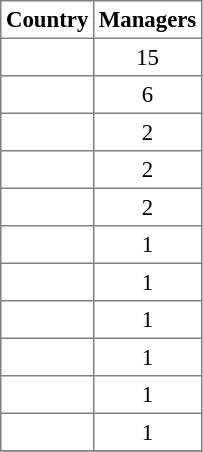<table class="toccolours sortable" border="1" cellpadding="3" style="font-size:95%; border-collapse:collapse;">
<tr>
<th>Country</th>
<th>Managers</th>
</tr>
<tr>
<td></td>
<td style="text-align:center">15</td>
</tr>
<tr>
<td></td>
<td style="text-align:center">6</td>
</tr>
<tr>
<td></td>
<td style="text-align:center">2</td>
</tr>
<tr>
<td></td>
<td style="text-align:center">2</td>
</tr>
<tr>
<td></td>
<td style="text-align:center">2</td>
</tr>
<tr>
<td></td>
<td style="text-align:center">1</td>
</tr>
<tr>
<td></td>
<td style="text-align:center">1</td>
</tr>
<tr>
<td></td>
<td style="text-align:center">1</td>
</tr>
<tr>
<td></td>
<td style="text-align:center">1</td>
</tr>
<tr>
<td></td>
<td style="text-align:center">1</td>
</tr>
<tr>
<td></td>
<td style="text-align:center">1</td>
</tr>
<tr>
</tr>
</table>
